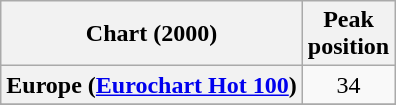<table class="wikitable sortable plainrowheaders" style="text-align:center">
<tr>
<th>Chart (2000)</th>
<th>Peak<br>position</th>
</tr>
<tr>
<th scope="row">Europe (<a href='#'>Eurochart Hot 100</a>)</th>
<td>34</td>
</tr>
<tr>
</tr>
<tr>
</tr>
<tr>
</tr>
<tr>
</tr>
<tr>
</tr>
</table>
